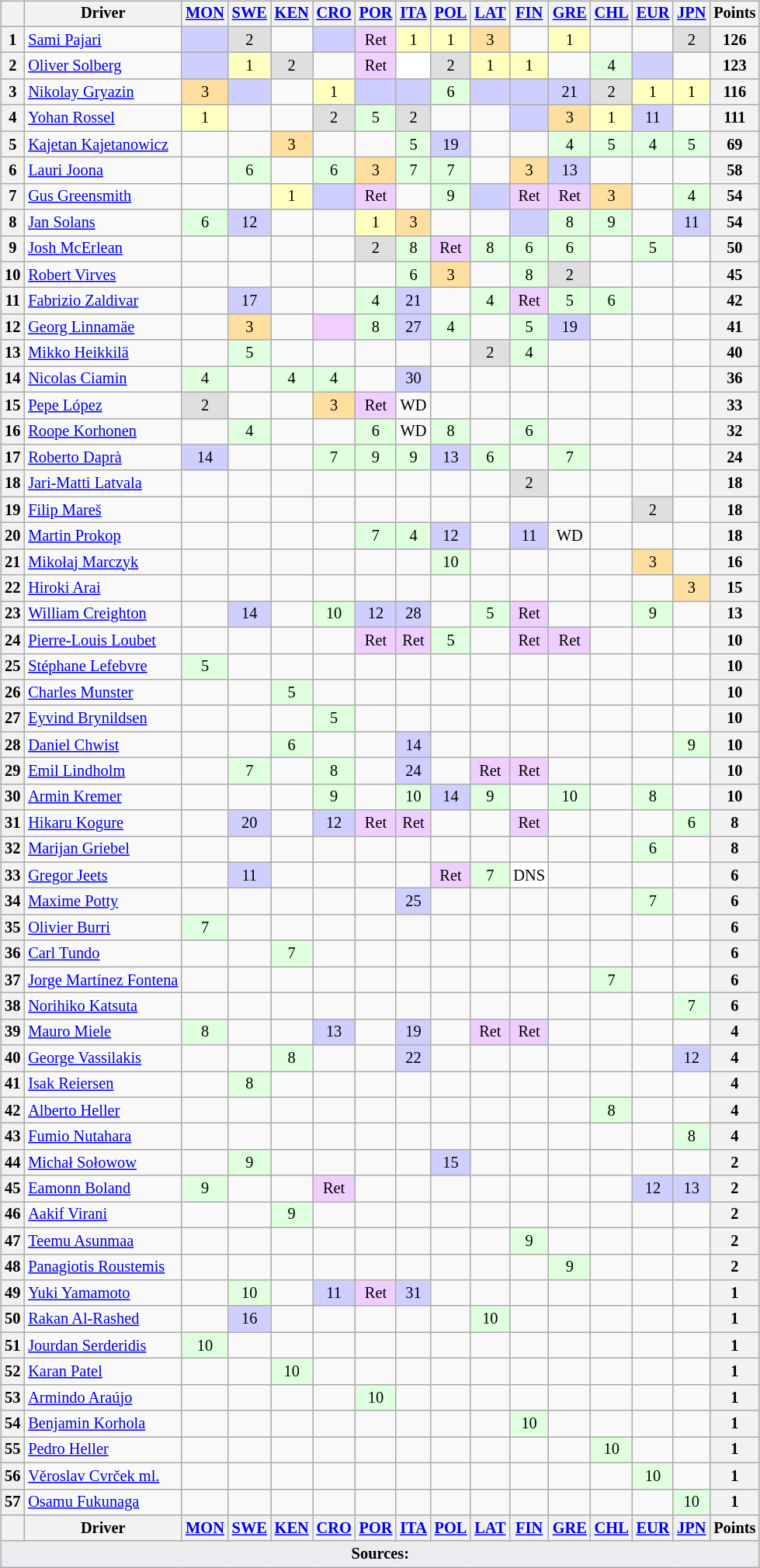<table>
<tr>
<td valign="top"><br><table class="wikitable" style="font-size: 85%; text-align: center">
<tr valign="top">
<th valign="middle"></th>
<th valign="middle">Driver</th>
<th><a href='#'>MON</a><br></th>
<th><a href='#'>SWE</a><br></th>
<th><a href='#'>KEN</a><br></th>
<th><a href='#'>CRO</a><br></th>
<th><a href='#'>POR</a><br></th>
<th><a href='#'>ITA</a><br></th>
<th><a href='#'>POL</a><br></th>
<th><a href='#'>LAT</a><br></th>
<th><a href='#'>FIN</a><br></th>
<th><a href='#'>GRE</a><br></th>
<th><a href='#'>CHL</a><br></th>
<th><a href='#'>EUR</a><br></th>
<th><a href='#'>JPN</a><br></th>
<th valign="middle">Points</th>
</tr>
<tr>
<th>1</th>
<td align="left"> <a href='#'>Sami Pajari</a></td>
<td style="background:#cfcfff"></td>
<td style="background:#dfdfdf">2</td>
<td></td>
<td style="background:#cfcfff"></td>
<td style="background:#efcfff">Ret</td>
<td style="background:#ffffbf">1</td>
<td style="background:#ffffbf">1</td>
<td style="background:#ffdf9f">3</td>
<td></td>
<td style="background:#ffffbf">1</td>
<td></td>
<td></td>
<td style="background:#dfdfdf">2</td>
<th>126</th>
</tr>
<tr>
<th>2</th>
<td align="left"> <a href='#'>Oliver Solberg</a></td>
<td style="background:#cfcfff"></td>
<td style="background:#ffffbf">1</td>
<td style="background:#dfdfdf">2</td>
<td></td>
<td style="background:#efcfff">Ret</td>
<td style="background:white"></td>
<td style="background:#dfdfdf">2</td>
<td style="background:#ffffbf">1</td>
<td style="background:#ffffbf">1</td>
<td></td>
<td style="background:#dfffdf">4</td>
<td style="background:#cfcfff"></td>
<td></td>
<th>123</th>
</tr>
<tr>
<th>3</th>
<td align="left"> <a href='#'>Nikolay Gryazin</a></td>
<td style="background:#ffdf9f">3</td>
<td style="background:#cfcfff"></td>
<td></td>
<td style="background:#ffffbf">1</td>
<td style="background:#cfcfff"></td>
<td style="background:#cfcfff"></td>
<td style="background:#dfffdf">6</td>
<td style="background:#cfcfff"></td>
<td style="background:#cfcfff"></td>
<td style="background:#cfcfff">21</td>
<td style="background:#dfdfdf">2</td>
<td style="background:#ffffbf">1</td>
<td style="background:#ffffbf">1</td>
<th>116</th>
</tr>
<tr>
<th>4</th>
<td align="left"> <a href='#'>Yohan Rossel</a></td>
<td style="background:#ffffbf">1</td>
<td></td>
<td></td>
<td style="background:#dfdfdf">2</td>
<td style="background:#dfffdf">5</td>
<td style="background:#dfdfdf">2</td>
<td></td>
<td></td>
<td style="background:#cfcfff"></td>
<td style="background:#ffdf9f">3</td>
<td style="background:#ffffbf">1</td>
<td style="background:#cfcfff">11</td>
<td></td>
<th>111</th>
</tr>
<tr>
<th>5</th>
<td align="left"> <a href='#'>Kajetan Kajetanowicz</a></td>
<td></td>
<td></td>
<td style="background:#ffdf9f">3</td>
<td></td>
<td></td>
<td style="background:#dfffdf">5</td>
<td style="background:#cfcfff">19</td>
<td></td>
<td></td>
<td style="background:#dfffdf">4</td>
<td style="background:#dfffdf">5</td>
<td style="background:#dfffdf">4</td>
<td style="background:#dfffdf">5</td>
<th>69</th>
</tr>
<tr>
<th>6</th>
<td align="left"> <a href='#'>Lauri Joona</a></td>
<td></td>
<td style="background:#dfffdf">6</td>
<td></td>
<td style="background:#dfffdf">6</td>
<td style="background:#ffdf9f">3</td>
<td style="background:#dfffdf">7</td>
<td style="background:#dfffdf">7</td>
<td></td>
<td style="background:#ffdf9f">3</td>
<td style="background:#cfcfff">13</td>
<td></td>
<td></td>
<td></td>
<th>58</th>
</tr>
<tr>
<th>7</th>
<td align="left"> <a href='#'>Gus Greensmith</a></td>
<td></td>
<td></td>
<td style="background:#ffffbf">1</td>
<td style="background:#cfcfff"></td>
<td style="background:#efcfff">Ret</td>
<td></td>
<td style="background:#dfffdf">9</td>
<td style="background:#cfcfff"></td>
<td style="background:#efcfff">Ret</td>
<td style="background:#efcfff">Ret</td>
<td style="background:#ffdf9f">3</td>
<td></td>
<td style="background:#dfffdf">4</td>
<th>54</th>
</tr>
<tr>
<th>8</th>
<td align="left"> <a href='#'>Jan Solans</a></td>
<td style="background:#dfffdf">6</td>
<td style="background:#cfcfff">12</td>
<td></td>
<td></td>
<td style="background:#ffffbf">1</td>
<td style="background:#ffdf9f">3</td>
<td></td>
<td></td>
<td style="background:#cfcfff"></td>
<td style="background:#dfffdf">8</td>
<td style="background:#dfffdf">9</td>
<td></td>
<td style="background:#cfcfff">11</td>
<th>54</th>
</tr>
<tr>
<th>9</th>
<td align="left"> <a href='#'>Josh McErlean</a></td>
<td></td>
<td></td>
<td></td>
<td></td>
<td style="background:#dfdfdf">2</td>
<td style="background:#dfffdf">8</td>
<td style="background:#efcfff">Ret</td>
<td style="background:#dfffdf">8</td>
<td style="background:#dfffdf">6</td>
<td style="background:#dfffdf">6</td>
<td></td>
<td style="background:#dfffdf">5</td>
<td></td>
<th>50</th>
</tr>
<tr>
<th>10</th>
<td align="left"> <a href='#'>Robert Virves</a></td>
<td></td>
<td></td>
<td></td>
<td></td>
<td></td>
<td style="background:#dfffdf">6</td>
<td style="background:#ffdf9f">3</td>
<td></td>
<td style="background:#dfffdf">8</td>
<td style="background:#dfdfdf">2</td>
<td></td>
<td></td>
<td></td>
<th>45</th>
</tr>
<tr>
<th>11</th>
<td align="left"> <a href='#'>Fabrizio Zaldivar</a></td>
<td></td>
<td style="background:#cfcfff">17</td>
<td></td>
<td></td>
<td style="background:#dfffdf">4</td>
<td style="background:#cfcfff">21</td>
<td></td>
<td style="background:#dfffdf">4</td>
<td style="background:#efcfff">Ret</td>
<td style="background:#dfffdf">5</td>
<td style="background:#dfffdf">6</td>
<td></td>
<td></td>
<th>42</th>
</tr>
<tr>
<th>12</th>
<td align="left"> <a href='#'>Georg Linnamäe</a></td>
<td></td>
<td style="background:#ffdf9f">3</td>
<td></td>
<td style="background:#efcfff"></td>
<td style="background:#dfffdf">8</td>
<td style="background:#cfcfff">27</td>
<td style="background:#dfffdf">4</td>
<td></td>
<td style="background:#dfffdf">5</td>
<td style="background:#cfcfff">19</td>
<td></td>
<td></td>
<td></td>
<th>41</th>
</tr>
<tr>
<th>13</th>
<td align="left"> <a href='#'>Mikko Heikkilä</a></td>
<td></td>
<td style="background:#dfffdf">5</td>
<td></td>
<td></td>
<td></td>
<td></td>
<td></td>
<td style="background:#dfdfdf">2</td>
<td style="background:#dfffdf">4</td>
<td></td>
<td></td>
<td></td>
<td></td>
<th>40</th>
</tr>
<tr>
<th>14</th>
<td align="left"> <a href='#'>Nicolas Ciamin</a></td>
<td style="background:#dfffdf">4</td>
<td></td>
<td style="background:#dfffdf">4</td>
<td style="background:#dfffdf">4</td>
<td></td>
<td style="background:#cfcfff">30</td>
<td></td>
<td></td>
<td></td>
<td></td>
<td></td>
<td></td>
<td></td>
<th>36</th>
</tr>
<tr>
<th>15</th>
<td align="left"> <a href='#'>Pepe López</a></td>
<td style="background:#dfdfdf">2</td>
<td></td>
<td></td>
<td style="background:#ffdf9f">3</td>
<td style="background:#efcfff">Ret</td>
<td>WD</td>
<td></td>
<td></td>
<td></td>
<td></td>
<td></td>
<td></td>
<td></td>
<th>33</th>
</tr>
<tr>
<th>16</th>
<td align="left"> <a href='#'>Roope Korhonen</a></td>
<td></td>
<td style="background:#dfffdf">4</td>
<td></td>
<td></td>
<td style="background:#dfffdf">6</td>
<td>WD</td>
<td style="background:#dfffdf">8</td>
<td></td>
<td style="background:#dfffdf">6</td>
<td></td>
<td></td>
<td></td>
<td></td>
<th>32</th>
</tr>
<tr>
<th>17</th>
<td align="left"> <a href='#'>Roberto Daprà</a></td>
<td style="background:#cfcfff">14</td>
<td></td>
<td></td>
<td style="background:#dfffdf">7</td>
<td style="background:#dfffdf">9</td>
<td style="background:#dfffdf">9</td>
<td style="background:#cfcfff">13</td>
<td style="background:#dfffdf">6</td>
<td></td>
<td style="background:#dfffdf">7</td>
<td></td>
<td></td>
<td></td>
<th>24</th>
</tr>
<tr>
<th>18</th>
<td align="left"> <a href='#'>Jari-Matti Latvala</a></td>
<td></td>
<td></td>
<td></td>
<td></td>
<td></td>
<td></td>
<td></td>
<td></td>
<td style="background:#dfdfdf">2</td>
<td></td>
<td></td>
<td></td>
<td></td>
<th>18</th>
</tr>
<tr>
<th>19</th>
<td align="left"> <a href='#'>Filip Mareš</a></td>
<td></td>
<td></td>
<td></td>
<td></td>
<td></td>
<td></td>
<td></td>
<td></td>
<td></td>
<td></td>
<td></td>
<td style="background:#dfdfdf">2</td>
<td></td>
<th>18</th>
</tr>
<tr>
<th>20</th>
<td align="left"> <a href='#'>Martin Prokop</a></td>
<td></td>
<td></td>
<td></td>
<td></td>
<td style="background:#dfffdf">7</td>
<td style="background:#dfffdf">4</td>
<td style="background:#cfcfff">12</td>
<td></td>
<td style="background:#cfcfff">11</td>
<td>WD</td>
<td></td>
<td></td>
<td></td>
<th>18</th>
</tr>
<tr>
<th>21</th>
<td align="left"> <a href='#'>Mikołaj Marczyk</a></td>
<td></td>
<td></td>
<td></td>
<td></td>
<td></td>
<td></td>
<td style="background:#dfffdf">10</td>
<td></td>
<td></td>
<td></td>
<td></td>
<td style="background:#ffdf9f">3</td>
<td></td>
<th>16</th>
</tr>
<tr>
<th>22</th>
<td align="left"> <a href='#'>Hiroki Arai</a></td>
<td></td>
<td></td>
<td></td>
<td></td>
<td></td>
<td></td>
<td></td>
<td></td>
<td></td>
<td></td>
<td></td>
<td></td>
<td style="background:#ffdf9f">3</td>
<th>15</th>
</tr>
<tr>
<th>23</th>
<td align="left"> <a href='#'>William Creighton</a></td>
<td></td>
<td style="background:#cfcfff">14</td>
<td></td>
<td style="background:#dfffdf">10</td>
<td style="background:#cfcfff">12</td>
<td style="background:#cfcfff">28</td>
<td></td>
<td style="background:#dfffdf">5</td>
<td style="background:#efcfff">Ret</td>
<td></td>
<td></td>
<td style="background:#dfffdf">9</td>
<td></td>
<th>13</th>
</tr>
<tr>
<th>24</th>
<td align="left"> <a href='#'>Pierre-Louis Loubet</a></td>
<td></td>
<td></td>
<td></td>
<td></td>
<td style="background:#efcfff">Ret</td>
<td style="background:#efcfff">Ret</td>
<td style="background:#dfffdf">5</td>
<td></td>
<td style="background:#efcfff">Ret</td>
<td style="background:#efcfff">Ret</td>
<td></td>
<td></td>
<td></td>
<th>10</th>
</tr>
<tr>
<th>25</th>
<td align="left"> <a href='#'>Stéphane Lefebvre</a></td>
<td style="background:#dfffdf">5</td>
<td></td>
<td></td>
<td></td>
<td></td>
<td></td>
<td></td>
<td></td>
<td></td>
<td></td>
<td></td>
<td></td>
<td></td>
<th>10</th>
</tr>
<tr>
<th>26</th>
<td align="left"> <a href='#'>Charles Munster</a></td>
<td></td>
<td></td>
<td style="background:#dfffdf">5</td>
<td></td>
<td></td>
<td></td>
<td></td>
<td></td>
<td></td>
<td></td>
<td></td>
<td></td>
<td></td>
<th>10</th>
</tr>
<tr>
<th>27</th>
<td align="left"> <a href='#'>Eyvind Brynildsen</a></td>
<td></td>
<td></td>
<td></td>
<td style="background:#dfffdf">5</td>
<td></td>
<td></td>
<td></td>
<td></td>
<td></td>
<td></td>
<td></td>
<td></td>
<td></td>
<th>10</th>
</tr>
<tr>
<th>28</th>
<td align="left"> <a href='#'>Daniel Chwist</a></td>
<td></td>
<td></td>
<td style="background:#dfffdf">6</td>
<td></td>
<td></td>
<td style="background:#cfcfff">14</td>
<td></td>
<td></td>
<td></td>
<td></td>
<td></td>
<td></td>
<td style="background:#dfffdf">9</td>
<th>10</th>
</tr>
<tr>
<th>29</th>
<td align="left"> <a href='#'>Emil Lindholm</a></td>
<td></td>
<td style="background:#dfffdf">7</td>
<td></td>
<td style="background:#dfffdf">8</td>
<td></td>
<td style="background:#cfcfff">24</td>
<td></td>
<td style="background:#efcfff">Ret</td>
<td style="background:#efcfff">Ret</td>
<td></td>
<td></td>
<td></td>
<td></td>
<th>10</th>
</tr>
<tr>
<th>30</th>
<td align="left"> <a href='#'>Armin Kremer</a></td>
<td></td>
<td></td>
<td></td>
<td style="background:#dfffdf">9</td>
<td></td>
<td style="background:#dfffdf">10</td>
<td style="background:#cfcfff">14</td>
<td style="background:#dfffdf">9</td>
<td></td>
<td style="background:#dfffdf">10</td>
<td></td>
<td style="background:#dfffdf">8</td>
<td></td>
<th>10</th>
</tr>
<tr>
<th>31</th>
<td align="left"> <a href='#'>Hikaru Kogure</a></td>
<td></td>
<td style="background:#cfcfff">20</td>
<td></td>
<td style="background:#cfcfff">12</td>
<td style="background:#efcfff">Ret</td>
<td style="background:#efcfff">Ret</td>
<td></td>
<td></td>
<td style="background:#efcfff">Ret</td>
<td></td>
<td></td>
<td></td>
<td style="background:#dfffdf">6</td>
<th>8</th>
</tr>
<tr>
<th>32</th>
<td align="left"> <a href='#'>Marijan Griebel</a></td>
<td></td>
<td></td>
<td></td>
<td></td>
<td></td>
<td></td>
<td></td>
<td></td>
<td></td>
<td></td>
<td></td>
<td style="background:#dfffdf">6</td>
<td></td>
<th>8</th>
</tr>
<tr>
<th>33</th>
<td align="left"> <a href='#'>Gregor Jeets</a></td>
<td></td>
<td style="background:#cfcfff">11</td>
<td></td>
<td></td>
<td></td>
<td></td>
<td style="background:#efcfff">Ret</td>
<td style="background:#dfffdf">7</td>
<td style="background:white">DNS</td>
<td></td>
<td></td>
<td></td>
<td></td>
<th>6</th>
</tr>
<tr>
<th>34</th>
<td align="left"> <a href='#'>Maxime Potty</a></td>
<td></td>
<td></td>
<td></td>
<td></td>
<td></td>
<td style="background:#cfcfff">25</td>
<td></td>
<td></td>
<td></td>
<td></td>
<td></td>
<td style="background:#dfffdf">7</td>
<td></td>
<th>6</th>
</tr>
<tr>
<th>35</th>
<td align="left"> <a href='#'>Olivier Burri</a></td>
<td style="background:#dfffdf">7</td>
<td></td>
<td></td>
<td></td>
<td></td>
<td></td>
<td></td>
<td></td>
<td></td>
<td></td>
<td></td>
<td></td>
<td></td>
<th>6</th>
</tr>
<tr>
<th>36</th>
<td align="left"> <a href='#'>Carl Tundo</a></td>
<td></td>
<td></td>
<td style="background:#dfffdf">7</td>
<td></td>
<td></td>
<td></td>
<td></td>
<td></td>
<td></td>
<td></td>
<td></td>
<td></td>
<td></td>
<th>6</th>
</tr>
<tr>
<th>37</th>
<td align="left"> <a href='#'>Jorge Martínez Fontena</a></td>
<td></td>
<td></td>
<td></td>
<td></td>
<td></td>
<td></td>
<td></td>
<td></td>
<td></td>
<td></td>
<td style="background:#dfffdf">7</td>
<td></td>
<td></td>
<th>6</th>
</tr>
<tr>
<th>38</th>
<td align="left"> <a href='#'>Norihiko Katsuta</a></td>
<td></td>
<td></td>
<td></td>
<td></td>
<td></td>
<td></td>
<td></td>
<td></td>
<td></td>
<td></td>
<td></td>
<td></td>
<td style="background:#dfffdf">7</td>
<th>6</th>
</tr>
<tr>
<th>39</th>
<td align="left"> <a href='#'>Mauro Miele</a></td>
<td style="background:#dfffdf">8</td>
<td></td>
<td></td>
<td style="background:#cfcfff">13</td>
<td></td>
<td style="background:#cfcfff">19</td>
<td></td>
<td style="background:#efcfff">Ret</td>
<td style="background:#efcfff">Ret</td>
<td></td>
<td></td>
<td></td>
<td></td>
<th>4</th>
</tr>
<tr>
<th>40</th>
<td align="left"> <a href='#'>George Vassilakis</a></td>
<td></td>
<td></td>
<td style="background:#dfffdf">8</td>
<td></td>
<td></td>
<td style="background:#cfcfff">22</td>
<td></td>
<td></td>
<td></td>
<td></td>
<td></td>
<td></td>
<td style="background:#cfcfff">12</td>
<th>4</th>
</tr>
<tr>
<th>41</th>
<td align="left"> <a href='#'>Isak Reiersen</a></td>
<td></td>
<td style="background:#dfffdf">8</td>
<td></td>
<td></td>
<td></td>
<td></td>
<td></td>
<td></td>
<td></td>
<td></td>
<td></td>
<td></td>
<td></td>
<th>4</th>
</tr>
<tr>
<th>42</th>
<td align="left"> <a href='#'>Alberto Heller</a></td>
<td></td>
<td></td>
<td></td>
<td></td>
<td></td>
<td></td>
<td></td>
<td></td>
<td></td>
<td></td>
<td style="background:#dfffdf">8</td>
<td></td>
<td></td>
<th>4</th>
</tr>
<tr>
<th>43</th>
<td align="left"> <a href='#'>Fumio Nutahara</a></td>
<td></td>
<td></td>
<td></td>
<td></td>
<td></td>
<td></td>
<td></td>
<td></td>
<td></td>
<td></td>
<td></td>
<td></td>
<td style="background:#dfffdf">8</td>
<th>4</th>
</tr>
<tr>
<th>44</th>
<td align="left"> <a href='#'>Michał Sołowow</a></td>
<td></td>
<td style="background:#dfffdf">9</td>
<td></td>
<td></td>
<td></td>
<td></td>
<td style="background:#cfcfff">15</td>
<td></td>
<td></td>
<td></td>
<td></td>
<td></td>
<td></td>
<th>2</th>
</tr>
<tr>
<th>45</th>
<td align="left"> <a href='#'>Eamonn Boland</a></td>
<td style="background:#dfffdf">9</td>
<td></td>
<td></td>
<td style="background:#efcfff">Ret</td>
<td></td>
<td></td>
<td></td>
<td></td>
<td></td>
<td></td>
<td></td>
<td style="background:#cfcfff">12</td>
<td style="background:#cfcfff">13</td>
<th>2</th>
</tr>
<tr>
<th>46</th>
<td align="left"> <a href='#'>Aakif Virani</a></td>
<td></td>
<td></td>
<td style="background:#dfffdf">9</td>
<td></td>
<td></td>
<td></td>
<td></td>
<td></td>
<td></td>
<td></td>
<td></td>
<td></td>
<td></td>
<th>2</th>
</tr>
<tr>
<th>47</th>
<td align="left"> <a href='#'>Teemu Asunmaa</a></td>
<td></td>
<td></td>
<td></td>
<td></td>
<td></td>
<td></td>
<td></td>
<td></td>
<td style="background:#dfffdf">9</td>
<td></td>
<td></td>
<td></td>
<td></td>
<th>2</th>
</tr>
<tr>
<th>48</th>
<td align="left"> <a href='#'>Panagiotis Roustemis</a></td>
<td></td>
<td></td>
<td></td>
<td></td>
<td></td>
<td></td>
<td></td>
<td></td>
<td></td>
<td style="background:#dfffdf">9</td>
<td></td>
<td></td>
<td></td>
<th>2</th>
</tr>
<tr>
<th>49</th>
<td align="left"> <a href='#'>Yuki Yamamoto</a></td>
<td></td>
<td style="background:#dfffdf">10</td>
<td></td>
<td style="background:#cfcfff">11</td>
<td style="background:#efcfff">Ret</td>
<td style="background:#cfcfff">31</td>
<td></td>
<td></td>
<td></td>
<td></td>
<td></td>
<td></td>
<td></td>
<th>1</th>
</tr>
<tr>
<th>50</th>
<td align="left"> <a href='#'>Rakan Al-Rashed</a></td>
<td></td>
<td style="background:#cfcfff">16</td>
<td></td>
<td></td>
<td></td>
<td></td>
<td></td>
<td style="background:#dfffdf">10</td>
<td></td>
<td></td>
<td></td>
<td></td>
<td></td>
<th>1</th>
</tr>
<tr>
<th>51</th>
<td align="left"> <a href='#'>Jourdan Serderidis</a></td>
<td style="background:#dfffdf">10</td>
<td></td>
<td></td>
<td></td>
<td></td>
<td></td>
<td></td>
<td></td>
<td></td>
<td></td>
<td></td>
<td></td>
<td></td>
<th>1</th>
</tr>
<tr>
<th>52</th>
<td align="left"> <a href='#'>Karan Patel</a></td>
<td></td>
<td></td>
<td style="background:#dfffdf">10</td>
<td></td>
<td></td>
<td></td>
<td></td>
<td></td>
<td></td>
<td></td>
<td></td>
<td></td>
<td></td>
<th>1</th>
</tr>
<tr>
<th>53</th>
<td align="left"> <a href='#'>Armindo Araújo</a></td>
<td></td>
<td></td>
<td></td>
<td></td>
<td style="background:#dfffdf">10</td>
<td></td>
<td></td>
<td></td>
<td></td>
<td></td>
<td></td>
<td></td>
<td></td>
<th>1</th>
</tr>
<tr>
<th>54</th>
<td align="left"> <a href='#'>Benjamin Korhola</a></td>
<td></td>
<td></td>
<td></td>
<td></td>
<td></td>
<td></td>
<td></td>
<td></td>
<td style="background:#dfffdf">10</td>
<td></td>
<td></td>
<td></td>
<td></td>
<th>1</th>
</tr>
<tr>
<th>55</th>
<td align="left"> <a href='#'>Pedro Heller</a></td>
<td></td>
<td></td>
<td></td>
<td></td>
<td></td>
<td></td>
<td></td>
<td></td>
<td></td>
<td></td>
<td style="background:#dfffdf">10</td>
<td></td>
<td></td>
<th>1</th>
</tr>
<tr>
<th>56</th>
<td align="left"> <a href='#'>Věroslav Cvrček ml.</a></td>
<td></td>
<td></td>
<td></td>
<td></td>
<td></td>
<td></td>
<td></td>
<td></td>
<td></td>
<td></td>
<td></td>
<td style="background:#dfffdf">10</td>
<td></td>
<th>1</th>
</tr>
<tr>
<th>57</th>
<td align="left"> <a href='#'>Osamu Fukunaga</a></td>
<td></td>
<td></td>
<td></td>
<td></td>
<td></td>
<td></td>
<td></td>
<td></td>
<td></td>
<td></td>
<td></td>
<td></td>
<td style="background:#dfffdf">10</td>
<th>1</th>
</tr>
<tr>
<th valign="middle"></th>
<th valign="middle">Driver</th>
<th><a href='#'>MON</a><br></th>
<th><a href='#'>SWE</a><br></th>
<th><a href='#'>KEN</a><br></th>
<th><a href='#'>CRO</a><br></th>
<th><a href='#'>POR</a><br></th>
<th><a href='#'>ITA</a><br></th>
<th><a href='#'>POL</a><br></th>
<th><a href='#'>LAT</a><br></th>
<th><a href='#'>FIN</a><br></th>
<th><a href='#'>GRE</a><br></th>
<th><a href='#'>CHL</a><br></th>
<th><a href='#'>EUR</a><br></th>
<th><a href='#'>JPN</a><br></th>
<th valign="middle">Points</th>
</tr>
<tr>
<td colspan="16" style="background-color:#EAECF0;text-align:center"><strong>Sources:</strong></td>
</tr>
</table>
</td>
<td valign="top"><br></td>
</tr>
</table>
